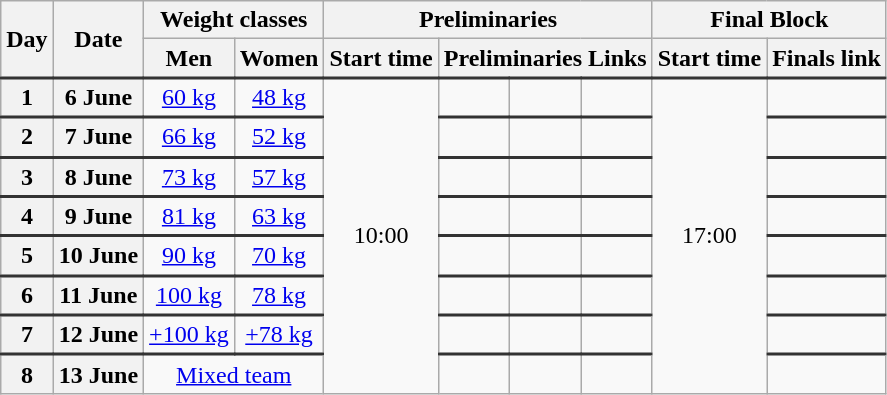<table class=wikitable style="text-align:center;">
<tr>
<th rowspan=2>Day</th>
<th rowspan=2>Date</th>
<th colspan=2>Weight classes</th>
<th colspan=4>Preliminaries</th>
<th colspan=2>Final Block</th>
</tr>
<tr>
<th>Men</th>
<th>Women</th>
<th>Start time</th>
<th colspan=3>Preliminaries Links</th>
<th>Start time</th>
<th>Finals link</th>
</tr>
<tr style="border-top: 2px solid #333333;">
<th>1</th>
<th>6 June</th>
<td><a href='#'>60 kg</a></td>
<td><a href='#'>48 kg</a></td>
<td rowspan=8>10:00</td>
<td></td>
<td></td>
<td></td>
<td rowspan=8>17:00</td>
<td></td>
</tr>
<tr style="border-top: 2px solid #333333;">
<th>2</th>
<th>7 June</th>
<td><a href='#'>66 kg</a></td>
<td><a href='#'>52 kg</a></td>
<td></td>
<td></td>
<td></td>
<td></td>
</tr>
<tr style="border-top: 2px solid #333333;">
<th>3</th>
<th>8 June</th>
<td><a href='#'>73 kg</a></td>
<td><a href='#'>57 kg</a></td>
<td></td>
<td></td>
<td></td>
<td></td>
</tr>
<tr style="border-top: 2px solid #333333;">
<th>4</th>
<th>9 June</th>
<td><a href='#'>81 kg</a></td>
<td><a href='#'>63 kg</a></td>
<td></td>
<td></td>
<td></td>
<td></td>
</tr>
<tr style="border-top: 2px solid #333333;">
<th>5</th>
<th>10 June</th>
<td><a href='#'>90 kg</a></td>
<td><a href='#'>70 kg</a></td>
<td></td>
<td></td>
<td></td>
<td></td>
</tr>
<tr style="border-top: 2px solid #333333;">
<th>6</th>
<th>11 June</th>
<td><a href='#'>100 kg</a></td>
<td><a href='#'>78 kg</a></td>
<td></td>
<td></td>
<td></td>
<td></td>
</tr>
<tr style="border-top: 2px solid #333333;">
<th>7</th>
<th>12 June</th>
<td><a href='#'>+100 kg</a></td>
<td><a href='#'>+78 kg</a></td>
<td></td>
<td></td>
<td></td>
<td></td>
</tr>
<tr style="border-top: 2px solid #333333;">
<th>8</th>
<th>13 June</th>
<td align=center colspan=2><a href='#'>Mixed team</a></td>
<td></td>
<td></td>
<td></td>
<td></td>
</tr>
</table>
